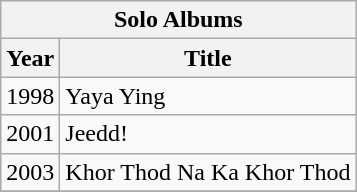<table class=wikitable>
<tr>
<th colspan="4">Solo Albums</th>
</tr>
<tr>
<th>Year</th>
<th>Title</th>
</tr>
<tr>
<td>1998</td>
<td>Yaya Ying</td>
</tr>
<tr>
<td>2001</td>
<td>Jeedd!</td>
</tr>
<tr>
<td>2003</td>
<td>Khor Thod Na Ka Khor Thod</td>
</tr>
<tr>
</tr>
</table>
